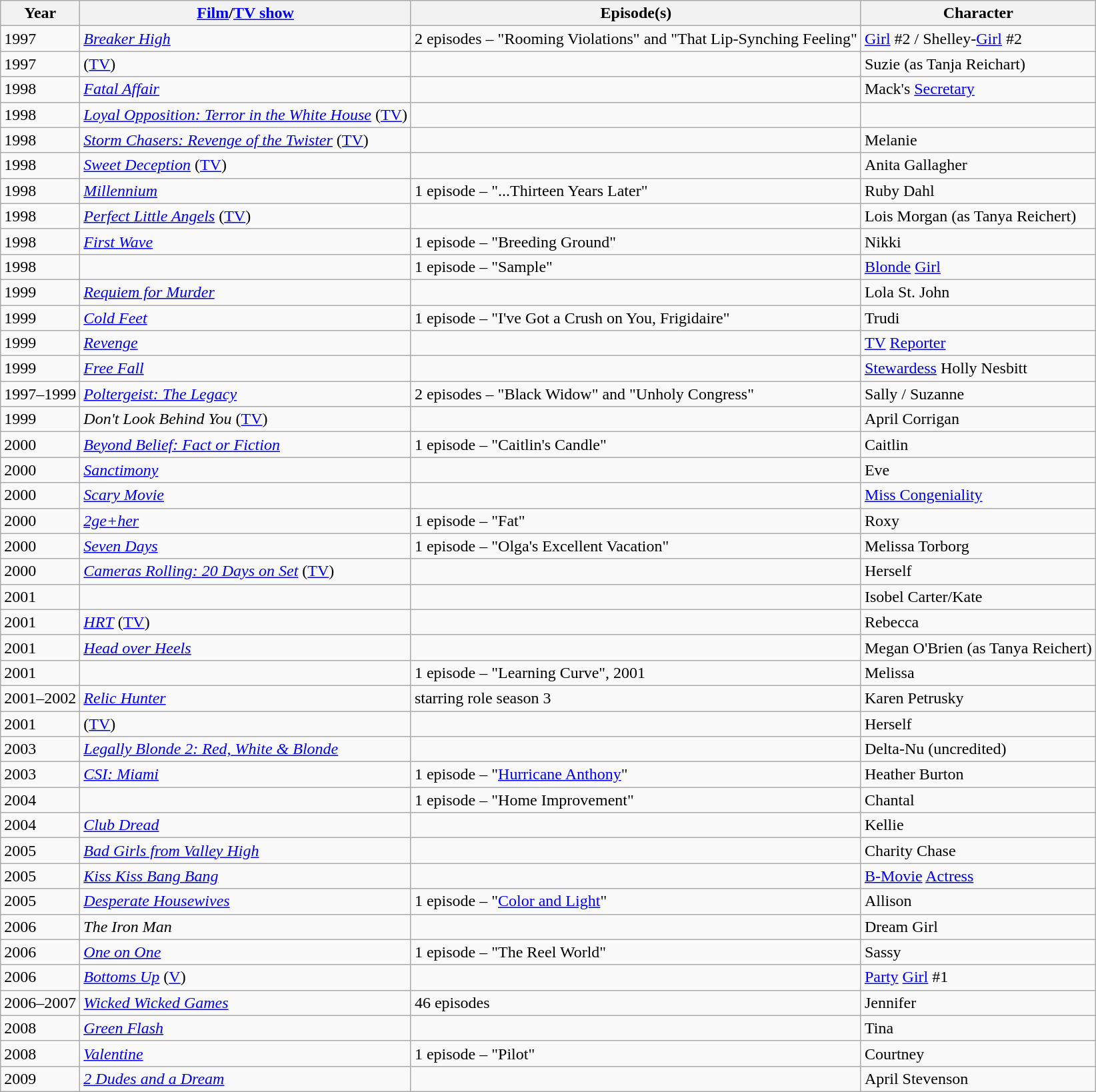<table class="wikitable sortable" border="1">
<tr>
<th>Year</th>
<th><a href='#'>Film</a>/<a href='#'>TV show</a></th>
<th>Episode(s)</th>
<th>Character</th>
</tr>
<tr>
<td>1997</td>
<td><em><a href='#'>Breaker High</a></em></td>
<td>2 episodes – "Rooming Violations" and "That Lip-Synching Feeling"</td>
<td><a href='#'>Girl</a> #2 / Shelley-<a href='#'>Girl</a> #2</td>
</tr>
<tr>
<td>1997</td>
<td><em></em> (<a href='#'>TV</a>)</td>
<td></td>
<td>Suzie (as Tanja Reichart)</td>
</tr>
<tr>
<td>1998</td>
<td><em><a href='#'>Fatal Affair</a></em></td>
<td></td>
<td>Mack's <a href='#'>Secretary</a></td>
</tr>
<tr>
<td>1998</td>
<td><em><a href='#'>Loyal Opposition: Terror in the White House</a></em> (<a href='#'>TV</a>)</td>
<td></td>
<td></td>
</tr>
<tr>
<td>1998</td>
<td><em><a href='#'>Storm Chasers: Revenge of the Twister</a></em> (<a href='#'>TV</a>)</td>
<td></td>
<td>Melanie</td>
</tr>
<tr>
<td>1998</td>
<td><em><a href='#'>Sweet Deception</a></em> (<a href='#'>TV</a>)</td>
<td></td>
<td>Anita Gallagher</td>
</tr>
<tr>
<td>1998</td>
<td><em><a href='#'>Millennium</a></em></td>
<td>1 episode – "...Thirteen Years Later"</td>
<td>Ruby Dahl</td>
</tr>
<tr>
<td>1998</td>
<td><em><a href='#'>Perfect Little Angels</a></em> (<a href='#'>TV</a>)</td>
<td></td>
<td>Lois Morgan (as Tanya Reichert)</td>
</tr>
<tr>
<td>1998</td>
<td><em><a href='#'>First Wave</a></em></td>
<td>1 episode – "Breeding Ground"</td>
<td>Nikki</td>
</tr>
<tr>
<td>1998</td>
<td><em></em></td>
<td>1 episode – "Sample"</td>
<td><a href='#'>Blonde</a> <a href='#'>Girl</a></td>
</tr>
<tr>
<td>1999</td>
<td><em><a href='#'>Requiem for Murder</a></em></td>
<td></td>
<td>Lola St. John</td>
</tr>
<tr>
<td>1999</td>
<td><em><a href='#'>Cold Feet</a></em></td>
<td>1 episode – "I've Got a Crush on You, Frigidaire"</td>
<td>Trudi</td>
</tr>
<tr>
<td>1999</td>
<td><em><a href='#'>Revenge</a></em></td>
<td></td>
<td><a href='#'>TV</a> <a href='#'>Reporter</a></td>
</tr>
<tr>
<td>1999</td>
<td><em><a href='#'>Free Fall</a></em></td>
<td></td>
<td><a href='#'>Stewardess</a> Holly Nesbitt</td>
</tr>
<tr>
<td>1997–1999</td>
<td><em><a href='#'>Poltergeist: The Legacy</a></em></td>
<td>2 episodes – "Black Widow" and "Unholy Congress"</td>
<td>Sally / Suzanne</td>
</tr>
<tr>
<td>1999</td>
<td><em>Don't Look Behind You</em> (<a href='#'>TV</a>)</td>
<td></td>
<td>April Corrigan</td>
</tr>
<tr>
<td>2000</td>
<td><em><a href='#'>Beyond Belief: Fact or Fiction</a></em></td>
<td>1 episode – "Caitlin's Candle"</td>
<td>Caitlin</td>
</tr>
<tr>
<td>2000</td>
<td><em><a href='#'>Sanctimony</a></em></td>
<td></td>
<td>Eve</td>
</tr>
<tr>
<td>2000</td>
<td><em><a href='#'>Scary Movie</a></em></td>
<td></td>
<td><a href='#'>Miss Congeniality</a></td>
</tr>
<tr>
<td>2000</td>
<td><em><a href='#'>2ge+her</a></em></td>
<td>1 episode – "Fat"</td>
<td>Roxy</td>
</tr>
<tr>
<td>2000</td>
<td><em><a href='#'>Seven Days</a></em></td>
<td>1 episode – "Olga's Excellent Vacation"</td>
<td>Melissa Torborg</td>
</tr>
<tr>
<td>2000</td>
<td><em><a href='#'>Cameras Rolling: 20 Days on Set</a></em> (<a href='#'>TV</a>)</td>
<td></td>
<td>Herself</td>
</tr>
<tr>
<td>2001</td>
<td><em></em></td>
<td></td>
<td>Isobel Carter/Kate</td>
</tr>
<tr>
<td>2001</td>
<td><em><a href='#'>HRT</a></em> (<a href='#'>TV</a>)</td>
<td></td>
<td>Rebecca</td>
</tr>
<tr>
<td>2001</td>
<td><em><a href='#'>Head over Heels</a></em></td>
<td></td>
<td>Megan O'Brien (as Tanya Reichert)</td>
</tr>
<tr>
<td>2001</td>
<td><em></em></td>
<td>1 episode – "Learning Curve", 2001</td>
<td>Melissa</td>
</tr>
<tr>
<td>2001–2002</td>
<td><em><a href='#'>Relic Hunter</a></em></td>
<td>starring role season 3</td>
<td>Karen Petrusky</td>
</tr>
<tr>
<td>2001</td>
<td><em></em> (<a href='#'>TV</a>)</td>
<td></td>
<td>Herself</td>
</tr>
<tr>
<td>2003</td>
<td><em><a href='#'>Legally Blonde 2: Red, White & Blonde</a></em></td>
<td></td>
<td>Delta-Nu (uncredited)</td>
</tr>
<tr>
<td>2003</td>
<td><em><a href='#'>CSI: Miami</a></em></td>
<td>1 episode – "<a href='#'>Hurricane Anthony</a>"</td>
<td>Heather Burton</td>
</tr>
<tr>
<td>2004</td>
<td><em></em></td>
<td>1 episode – "Home Improvement"</td>
<td>Chantal</td>
</tr>
<tr>
<td>2004</td>
<td><em><a href='#'>Club Dread</a></em></td>
<td></td>
<td>Kellie</td>
</tr>
<tr>
<td>2005</td>
<td><em><a href='#'>Bad Girls from Valley High</a></em></td>
<td></td>
<td>Charity Chase</td>
</tr>
<tr>
<td>2005</td>
<td><em><a href='#'>Kiss Kiss Bang Bang</a></em></td>
<td></td>
<td><a href='#'>B-Movie</a> <a href='#'>Actress</a></td>
</tr>
<tr>
<td>2005</td>
<td><em><a href='#'>Desperate Housewives</a></em></td>
<td>1 episode – "<a href='#'>Color and Light</a>"</td>
<td>Allison</td>
</tr>
<tr>
<td>2006</td>
<td><em>The Iron Man</em></td>
<td></td>
<td>Dream Girl</td>
</tr>
<tr>
<td>2006</td>
<td><em><a href='#'>One on One</a></em></td>
<td>1 episode – "The Reel World"</td>
<td>Sassy</td>
</tr>
<tr>
<td>2006</td>
<td><em><a href='#'>Bottoms Up</a></em> (<a href='#'>V</a>)</td>
<td></td>
<td><a href='#'>Party</a> <a href='#'>Girl</a> #1</td>
</tr>
<tr>
<td>2006–2007</td>
<td><em><a href='#'>Wicked Wicked Games</a></em></td>
<td>46 episodes</td>
<td>Jennifer</td>
</tr>
<tr>
<td>2008</td>
<td><em><a href='#'>Green Flash</a></em></td>
<td></td>
<td>Tina</td>
</tr>
<tr>
<td>2008</td>
<td><em><a href='#'>Valentine</a></em></td>
<td>1 episode – "Pilot"</td>
<td>Courtney</td>
</tr>
<tr>
<td>2009</td>
<td><em><a href='#'>2 Dudes and a Dream</a></em></td>
<td></td>
<td>April Stevenson</td>
</tr>
</table>
